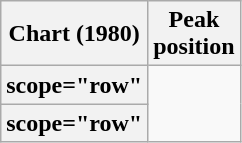<table class="wikitable plainrowheaders sortable">
<tr>
<th scope="col">Chart (1980)</th>
<th scope="col">Peak<br>position</th>
</tr>
<tr>
<th>scope="row" </th>
</tr>
<tr>
<th>scope="row" </th>
</tr>
</table>
